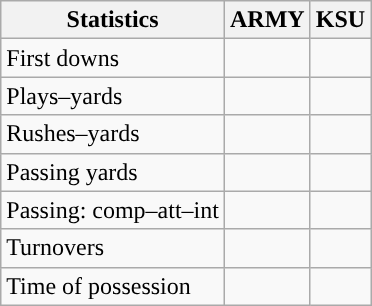<table class="wikitable" style="float:left">
<tr>
<th>Statistics</th>
<th>ARMY</th>
<th>KSU</th>
</tr>
<tr>
<td>First downs</td>
<td></td>
<td></td>
</tr>
<tr>
<td>Plays–yards</td>
<td></td>
<td></td>
</tr>
<tr>
<td>Rushes–yards</td>
<td></td>
<td></td>
</tr>
<tr>
<td>Passing yards</td>
<td></td>
<td></td>
</tr>
<tr>
<td>Passing: comp–att–int</td>
<td></td>
<td></td>
</tr>
<tr>
<td>Turnovers</td>
<td></td>
<td></td>
</tr>
<tr>
<td>Time of possession</td>
<td></td>
<td></td>
</tr>
</table>
